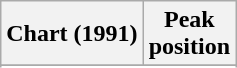<table class="wikitable sortable plainrowheaders" style="text-align:center;">
<tr>
<th scope="col">Chart (1991)</th>
<th scope="col">Peak<br>position</th>
</tr>
<tr>
</tr>
<tr>
</tr>
</table>
